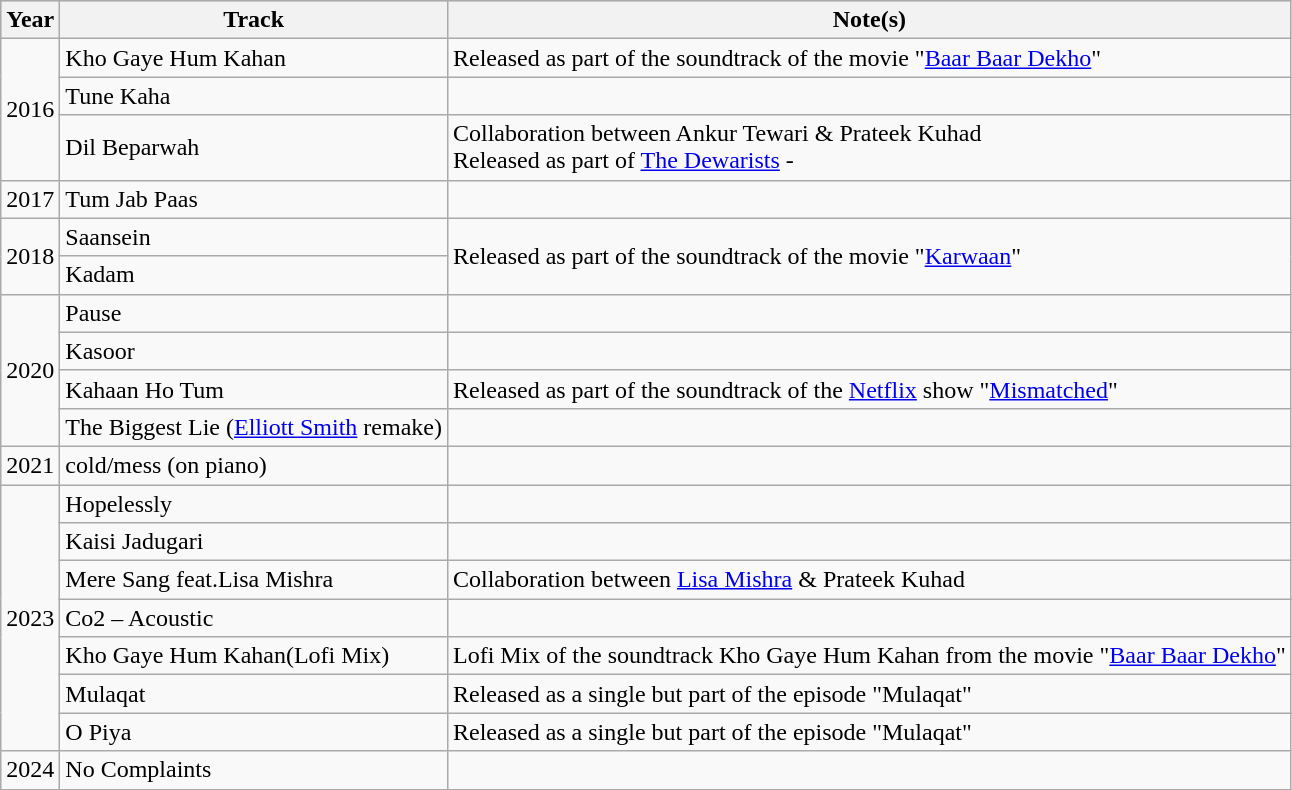<table class="wikitable sortable">
<tr style="background:#ccc; text-align:center;">
<th>Year</th>
<th>Track</th>
<th>Note(s)</th>
</tr>
<tr>
<td rowspan="3">2016</td>
<td>Kho Gaye Hum Kahan</td>
<td>Released as part of the soundtrack of the movie "<a href='#'>Baar Baar Dekho</a>"</td>
</tr>
<tr>
<td>Tune Kaha</td>
<td></td>
</tr>
<tr>
<td>Dil Beparwah</td>
<td>Collaboration between Ankur Tewari & Prateek Kuhad<br>Released as part of <a href='#'>The Dewarists</a> - </td>
</tr>
<tr>
<td rowspan="1">2017</td>
<td>Tum Jab Paas</td>
<td></td>
</tr>
<tr>
<td rowspan="2">2018</td>
<td>Saansein</td>
<td rowspan="2">Released as part of the soundtrack of the movie "<a href='#'>Karwaan</a>"</td>
</tr>
<tr>
<td>Kadam</td>
</tr>
<tr>
<td rowspan="4">2020</td>
<td>Pause</td>
<td></td>
</tr>
<tr>
<td>Kasoor</td>
<td></td>
</tr>
<tr>
<td>Kahaan Ho Tum</td>
<td>Released as part of the soundtrack of the <a href='#'>Netflix</a> show "<a href='#'>Mismatched</a>"</td>
</tr>
<tr>
<td>The Biggest Lie (<a href='#'>Elliott Smith</a> remake)</td>
<td></td>
</tr>
<tr>
<td rowspan="1">2021</td>
<td>cold/mess (on piano)</td>
<td></td>
</tr>
<tr>
<td rowspan="7">2023</td>
<td>Hopelessly</td>
<td></td>
</tr>
<tr>
<td>Kaisi Jadugari</td>
<td></td>
</tr>
<tr>
<td>Mere Sang feat.Lisa Mishra</td>
<td>Collaboration between <a href='#'>Lisa Mishra</a> & Prateek Kuhad</td>
</tr>
<tr>
<td>Co2 – Acoustic</td>
<td></td>
</tr>
<tr>
<td>Kho Gaye Hum Kahan(Lofi Mix)</td>
<td>Lofi Mix of the soundtrack Kho Gaye Hum Kahan from the movie "<a href='#'>Baar Baar Dekho</a>"</td>
</tr>
<tr>
<td>Mulaqat</td>
<td>Released as a single but part of the episode "Mulaqat"</td>
</tr>
<tr>
<td>O Piya</td>
<td>Released as a single but part of the episode "Mulaqat"</td>
</tr>
<tr>
<td rowspan="1">2024</td>
<td>No Complaints</td>
<td></td>
</tr>
</table>
